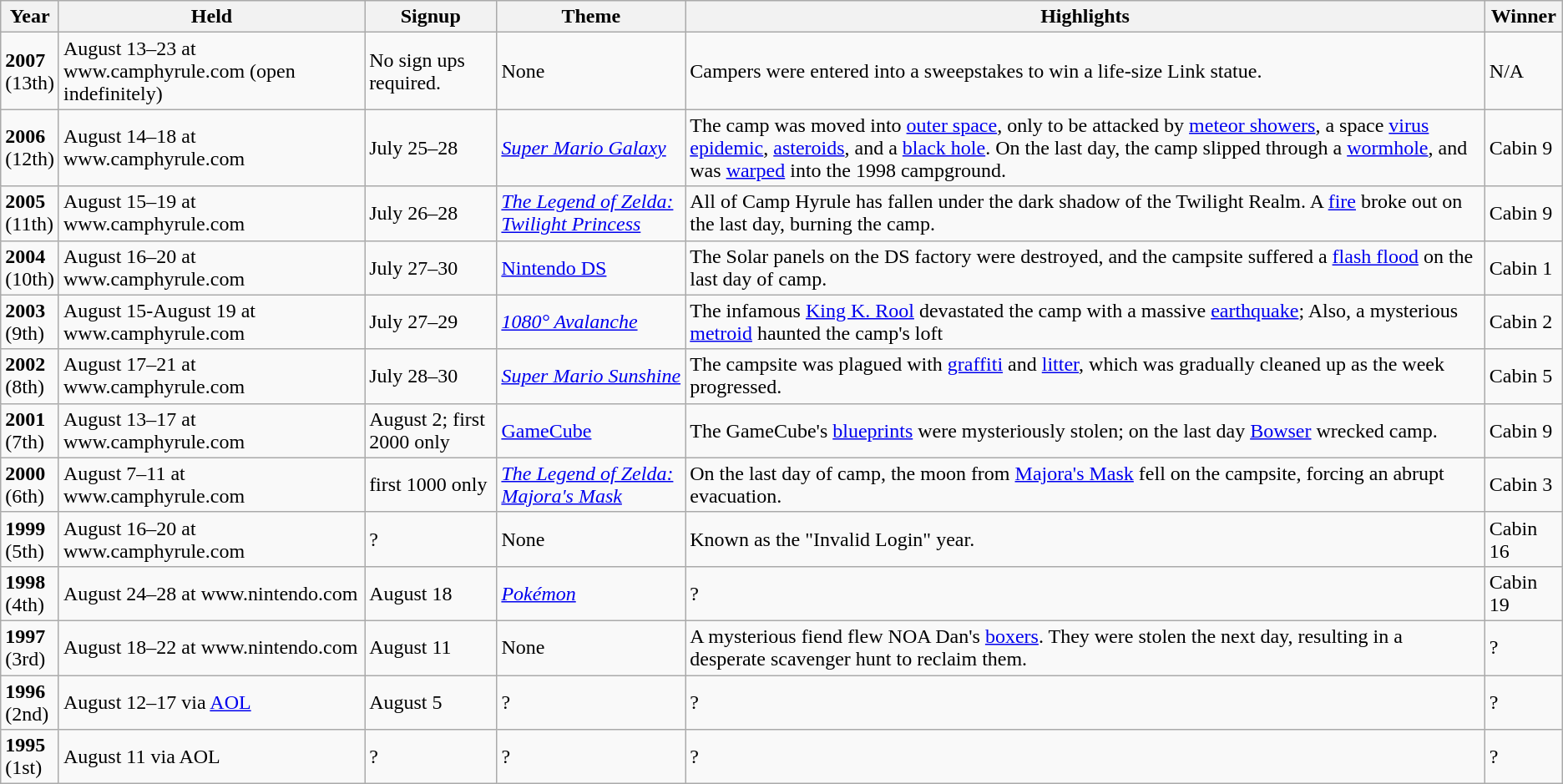<table class="wikitable">
<tr>
<th>Year</th>
<th>Held</th>
<th>Signup</th>
<th>Theme</th>
<th>Highlights</th>
<th>Winner<br></th>
</tr>
<tr>
<td><strong>2007</strong><br>(13th)</td>
<td>August 13–23 at www.camphyrule.com (open indefinitely)</td>
<td>No sign ups required.</td>
<td>None</td>
<td>Campers were entered into a sweepstakes to win a life-size Link statue.</td>
<td>N/A</td>
</tr>
<tr>
<td><strong>2006</strong><br>(12th)</td>
<td>August 14–18 at www.camphyrule.com</td>
<td>July 25–28</td>
<td><em><a href='#'>Super Mario Galaxy</a></em></td>
<td>The camp was moved into <a href='#'>outer space</a>, only to be attacked by <a href='#'>meteor showers</a>, a space <a href='#'>virus</a> <a href='#'>epidemic</a>, <a href='#'>asteroids</a>, and a <a href='#'>black hole</a>.   On the last day, the camp slipped through a <a href='#'>wormhole</a>, and was <a href='#'>warped</a> into the 1998 campground.</td>
<td>Cabin 9</td>
</tr>
<tr>
<td><strong>2005</strong><br>(11th)</td>
<td>August 15–19 at www.camphyrule.com</td>
<td>July 26–28</td>
<td><em><a href='#'>The Legend of Zelda: Twilight Princess</a></em></td>
<td>All of Camp Hyrule has fallen under the dark shadow of the Twilight Realm. A <a href='#'>fire</a> broke out on the last day, burning the camp.</td>
<td>Cabin 9</td>
</tr>
<tr>
<td><strong>2004</strong><br>(10th)</td>
<td>August 16–20 at www.camphyrule.com</td>
<td>July 27–30</td>
<td><a href='#'>Nintendo DS</a></td>
<td>The Solar panels on the DS factory were destroyed, and the campsite suffered a <a href='#'>flash flood</a> on the last day of camp. </td>
<td>Cabin 1</td>
</tr>
<tr>
<td><strong>2003</strong><br>(9th)</td>
<td>August 15-August 19 at www.camphyrule.com</td>
<td>July 27–29</td>
<td><em><a href='#'>1080° Avalanche</a></em></td>
<td>The infamous <a href='#'>King K. Rool</a> devastated the camp with a massive <a href='#'>earthquake</a>; Also, a mysterious <a href='#'>metroid</a> haunted the camp's loft </td>
<td>Cabin 2</td>
</tr>
<tr>
<td><strong>2002</strong><br>(8th)</td>
<td>August 17–21 at www.camphyrule.com</td>
<td>July 28–30</td>
<td><em><a href='#'>Super Mario Sunshine</a></em></td>
<td>The campsite was plagued with <a href='#'>graffiti</a> and <a href='#'>litter</a>, which was gradually cleaned up as the week progressed.</td>
<td>Cabin 5</td>
</tr>
<tr>
<td><strong>2001</strong><br>(7th)</td>
<td>August 13–17 at www.camphyrule.com</td>
<td>August 2; first 2000 only</td>
<td><a href='#'>GameCube</a></td>
<td>The GameCube's <a href='#'>blueprints</a> were mysteriously stolen; on the last day <a href='#'>Bowser</a> wrecked camp.  </td>
<td>Cabin 9</td>
</tr>
<tr>
<td><strong>2000</strong><br>(6th)</td>
<td>August 7–11 at www.camphyrule.com</td>
<td>first 1000 only</td>
<td><em><a href='#'>The Legend of Zelda: Majora's Mask</a></em></td>
<td>On the last day of camp, the moon from <a href='#'>Majora's Mask</a> fell on the campsite, forcing an abrupt evacuation.  </td>
<td>Cabin 3</td>
</tr>
<tr>
<td><strong>1999</strong><br>(5th)</td>
<td>August 16–20 at www.camphyrule.com</td>
<td>?</td>
<td>None</td>
<td>Known as the "Invalid Login" year.    </td>
<td>Cabin 16</td>
</tr>
<tr>
<td><strong>1998</strong><br>(4th)</td>
<td>August 24–28 at www.nintendo.com</td>
<td>August 18</td>
<td><em><a href='#'>Pokémon</a></em></td>
<td>?</td>
<td>Cabin 19</td>
</tr>
<tr>
<td><strong>1997</strong><br>(3rd)</td>
<td>August 18–22 at www.nintendo.com</td>
<td>August 11</td>
<td>None</td>
<td>A mysterious fiend flew NOA Dan's <a href='#'>boxers</a>. They were stolen the next day, resulting in a desperate scavenger hunt to reclaim them. </td>
<td>?</td>
</tr>
<tr>
<td><strong>1996</strong><br>(2nd)</td>
<td>August 12–17 via <a href='#'>AOL</a></td>
<td>August 5</td>
<td>?</td>
<td>?</td>
<td>?</td>
</tr>
<tr>
<td><strong>1995</strong><br>(1st)</td>
<td>August 11 via AOL</td>
<td>?</td>
<td>?</td>
<td>?</td>
<td>?</td>
</tr>
</table>
